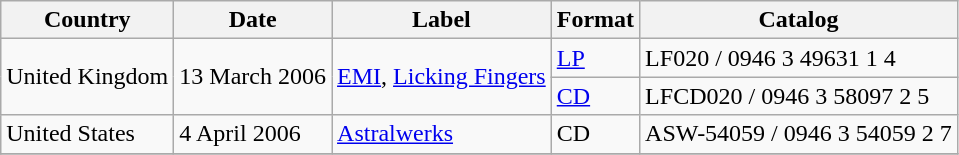<table class="wikitable">
<tr>
<th>Country</th>
<th>Date</th>
<th>Label</th>
<th>Format</th>
<th>Catalog</th>
</tr>
<tr>
<td rowspan="2">United Kingdom</td>
<td rowspan="2">13 March 2006</td>
<td rowspan="2"><a href='#'>EMI</a>, <a href='#'>Licking Fingers</a></td>
<td><a href='#'>LP</a></td>
<td>LF020 / 0946 3 49631 1 4</td>
</tr>
<tr>
<td><a href='#'>CD</a></td>
<td>LFCD020 / 0946 3 58097 2 5</td>
</tr>
<tr>
<td>United States</td>
<td>4 April 2006</td>
<td><a href='#'>Astralwerks</a></td>
<td>CD</td>
<td>ASW-54059 / 0946 3 54059 2 7</td>
</tr>
<tr>
</tr>
</table>
